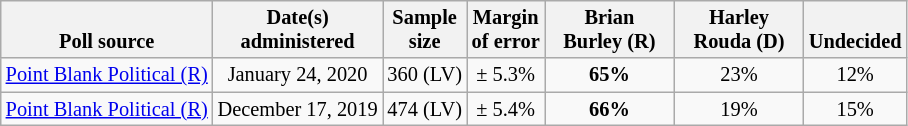<table class="wikitable" style="font-size:85%;text-align:center;">
<tr valign=bottom>
<th>Poll source</th>
<th>Date(s)<br>administered</th>
<th>Sample<br>size</th>
<th>Margin<br>of error</th>
<th style="width:80px">Brian<br>Burley (R)</th>
<th style="width:80px">Harley<br>Rouda (D)</th>
<th>Undecided</th>
</tr>
<tr>
<td><a href='#'>Point Blank Political (R)</a></td>
<td>January 24, 2020</td>
<td>360 (LV)</td>
<td>± 5.3%</td>
<td><strong>65%</strong></td>
<td>23%</td>
<td>12%</td>
</tr>
<tr>
<td><a href='#'>Point Blank Political (R)</a></td>
<td>December 17, 2019</td>
<td>474 (LV)</td>
<td>± 5.4%</td>
<td><strong>66%</strong></td>
<td>19%</td>
<td>15%</td>
</tr>
</table>
